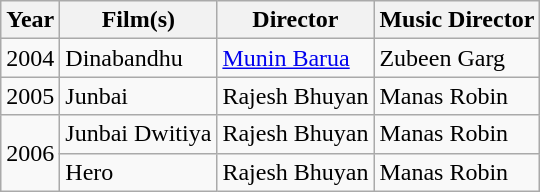<table class="wikitable">
<tr>
<th>Year</th>
<th>Film(s)</th>
<th>Director</th>
<th>Music Director</th>
</tr>
<tr>
<td>2004</td>
<td>Dinabandhu</td>
<td><a href='#'>Munin Barua</a></td>
<td>Zubeen Garg</td>
</tr>
<tr>
<td>2005</td>
<td>Junbai</td>
<td>Rajesh Bhuyan</td>
<td>Manas Robin</td>
</tr>
<tr>
<td rowspan="2">2006</td>
<td>Junbai Dwitiya</td>
<td>Rajesh Bhuyan</td>
<td>Manas Robin</td>
</tr>
<tr>
<td>Hero</td>
<td>Rajesh Bhuyan</td>
<td>Manas Robin</td>
</tr>
</table>
